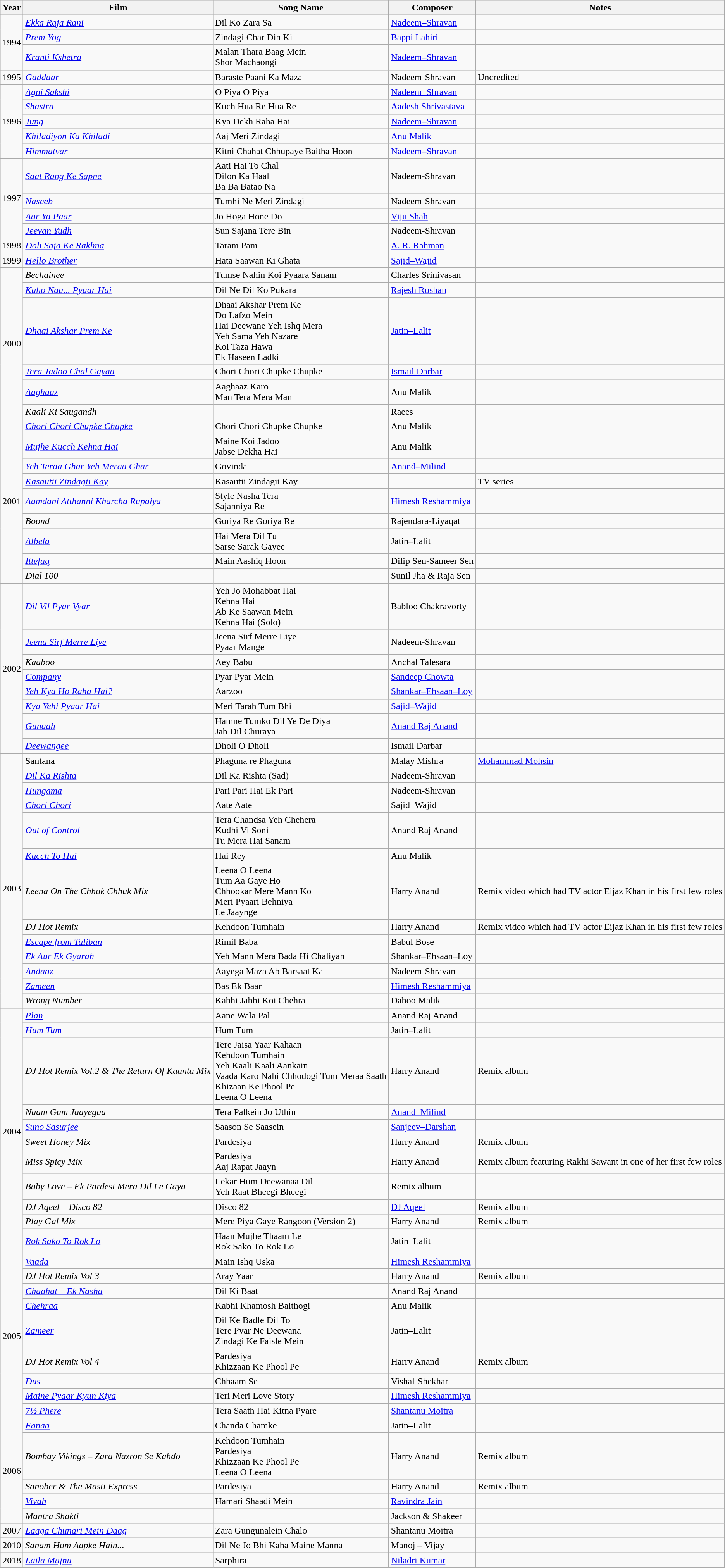<table class="wikitable sortable">
<tr>
<th>Year</th>
<th>Film</th>
<th>Song Name</th>
<th>Composer</th>
<th>Notes</th>
</tr>
<tr>
<td rowspan="3">1994</td>
<td><em><a href='#'>Ekka Raja Rani</a></em></td>
<td>Dil Ko Zara Sa</td>
<td><a href='#'>Nadeem–Shravan</a></td>
<td></td>
</tr>
<tr>
<td><em><a href='#'>Prem Yog</a></em></td>
<td>Zindagi Char Din Ki</td>
<td><a href='#'>Bappi Lahiri</a></td>
<td></td>
</tr>
<tr>
<td><em><a href='#'>Kranti Kshetra</a></em></td>
<td>Malan Thara Baag Mein<br>Shor Machaongi</td>
<td><a href='#'>Nadeem–Shravan</a></td>
<td></td>
</tr>
<tr>
<td>1995</td>
<td><em><a href='#'>Gaddaar</a></em></td>
<td>Baraste Paani Ka Maza</td>
<td>Nadeem-Shravan</td>
<td>Uncredited</td>
</tr>
<tr>
<td rowspan="5">1996</td>
<td><em><a href='#'>Agni Sakshi</a></em></td>
<td>O Piya O Piya</td>
<td><a href='#'>Nadeem–Shravan</a></td>
<td></td>
</tr>
<tr>
<td><em><a href='#'>Shastra</a></em></td>
<td>Kuch Hua Re Hua Re</td>
<td><a href='#'>Aadesh Shrivastava</a></td>
<td></td>
</tr>
<tr>
<td><em><a href='#'>Jung</a></em></td>
<td>Kya Dekh Raha Hai</td>
<td><a href='#'>Nadeem–Shravan</a></td>
<td></td>
</tr>
<tr>
<td><em><a href='#'>Khiladiyon Ka Khiladi</a></em></td>
<td>Aaj Meri Zindagi</td>
<td><a href='#'>Anu Malik</a></td>
<td></td>
</tr>
<tr>
<td><em><a href='#'>Himmatvar</a></em></td>
<td>Kitni Chahat Chhupaye Baitha Hoon</td>
<td><a href='#'>Nadeem–Shravan</a></td>
<td></td>
</tr>
<tr>
<td rowspan="4">1997</td>
<td><em><a href='#'>Saat Rang Ke Sapne</a></em></td>
<td>Aati Hai To Chal <br> Dilon Ka Haal <br> Ba Ba Batao Na</td>
<td>Nadeem-Shravan</td>
<td></td>
</tr>
<tr>
<td><em><a href='#'>Naseeb</a></em></td>
<td>Tumhi Ne Meri Zindagi</td>
<td>Nadeem-Shravan</td>
<td></td>
</tr>
<tr>
<td><em><a href='#'>Aar Ya Paar</a></em></td>
<td>Jo Hoga Hone Do</td>
<td><a href='#'>Viju Shah</a></td>
<td></td>
</tr>
<tr>
<td><em><a href='#'>Jeevan Yudh</a></em></td>
<td>Sun Sajana Tere Bin</td>
<td>Nadeem-Shravan</td>
<td></td>
</tr>
<tr>
<td>1998</td>
<td><em><a href='#'>Doli Saja Ke Rakhna</a></em></td>
<td>Taram Pam</td>
<td><a href='#'>A.&nbsp;R. Rahman</a></td>
<td></td>
</tr>
<tr>
<td>1999</td>
<td><em><a href='#'>Hello Brother</a></em></td>
<td>Hata Saawan Ki Ghata</td>
<td><a href='#'>Sajid–Wajid</a></td>
<td></td>
</tr>
<tr>
<td rowspan="6">2000</td>
<td><em>Bechainee</em></td>
<td>Tumse Nahin Koi Pyaara Sanam</td>
<td>Charles Srinivasan</td>
<td></td>
</tr>
<tr>
<td><em><a href='#'>Kaho Naa... Pyaar Hai</a></em></td>
<td>Dil Ne Dil Ko Pukara</td>
<td><a href='#'>Rajesh Roshan</a></td>
<td></td>
</tr>
<tr>
<td><em><a href='#'>Dhaai Akshar Prem Ke</a></em></td>
<td>Dhaai Akshar Prem Ke<br>Do Lafzo Mein<br>Hai Deewane Yeh Ishq Mera<br>Yeh Sama Yeh Nazare<br>Koi Taza Hawa<br>Ek Haseen Ladki</td>
<td><a href='#'>Jatin–Lalit</a></td>
<td></td>
</tr>
<tr>
<td><em><a href='#'>Tera Jadoo Chal Gayaa</a></em></td>
<td>Chori Chori Chupke Chupke</td>
<td><a href='#'>Ismail Darbar</a></td>
<td></td>
</tr>
<tr>
<td><em><a href='#'>Aaghaaz</a></em></td>
<td>Aaghaaz Karo<br>Man Tera Mera Man</td>
<td>Anu Malik</td>
<td></td>
</tr>
<tr>
<td><em>Kaali Ki Saugandh</em></td>
<td></td>
<td>Raees</td>
<td></td>
</tr>
<tr>
<td rowspan="9">2001</td>
<td><em><a href='#'>Chori Chori Chupke Chupke</a></em></td>
<td>Chori Chori Chupke Chupke</td>
<td>Anu Malik</td>
<td></td>
</tr>
<tr>
<td><em><a href='#'>Mujhe Kucch Kehna Hai</a></em></td>
<td>Maine Koi Jadoo<br>Jabse Dekha Hai</td>
<td>Anu Malik</td>
<td></td>
</tr>
<tr>
<td><em><a href='#'>Yeh Teraa Ghar Yeh Meraa Ghar</a></em></td>
<td>Govinda</td>
<td><a href='#'>Anand–Milind</a></td>
<td></td>
</tr>
<tr>
<td><em><a href='#'>Kasautii Zindagii Kay</a></em></td>
<td>Kasautii Zindagii Kay</td>
<td></td>
<td>TV series</td>
</tr>
<tr>
<td><em><a href='#'>Aamdani Atthanni Kharcha Rupaiya</a></em></td>
<td>Style Nasha Tera<br>Sajanniya Re</td>
<td><a href='#'>Himesh Reshammiya</a></td>
<td></td>
</tr>
<tr>
<td><em>Boond</em></td>
<td>Goriya Re Goriya Re</td>
<td>Rajendara-Liyaqat</td>
<td></td>
</tr>
<tr>
<td><em><a href='#'>Albela</a></em></td>
<td>Hai Mera Dil Tu<br>Sarse Sarak Gayee</td>
<td>Jatin–Lalit</td>
<td></td>
</tr>
<tr>
<td><em><a href='#'>Ittefaq</a></em></td>
<td>Main Aashiq Hoon</td>
<td>Dilip Sen-Sameer Sen</td>
<td></td>
</tr>
<tr>
<td><em>Dial 100</em></td>
<td></td>
<td>Sunil Jha & Raja Sen</td>
<td></td>
</tr>
<tr>
<td rowspan="8">2002</td>
<td><em><a href='#'>Dil Vil Pyar Vyar</a></em></td>
<td>Yeh Jo Mohabbat Hai<br>Kehna Hai<br>Ab Ke Saawan Mein<br>Kehna Hai (Solo)</td>
<td>Babloo Chakravorty</td>
<td></td>
</tr>
<tr>
<td><em><a href='#'>Jeena Sirf Merre Liye</a></em></td>
<td>Jeena Sirf Merre Liye<br>Pyaar Mange</td>
<td>Nadeem-Shravan</td>
<td></td>
</tr>
<tr>
<td><em>Kaaboo</em></td>
<td>Aey Babu</td>
<td>Anchal Talesara</td>
<td></td>
</tr>
<tr>
<td><em><a href='#'>Company</a></em></td>
<td>Pyar Pyar Mein</td>
<td><a href='#'>Sandeep Chowta</a></td>
<td></td>
</tr>
<tr>
<td><em><a href='#'>Yeh Kya Ho Raha Hai?</a></em></td>
<td>Aarzoo</td>
<td><a href='#'>Shankar–Ehsaan–Loy</a></td>
<td></td>
</tr>
<tr>
<td><em><a href='#'>Kya Yehi Pyaar Hai</a></em></td>
<td>Meri Tarah Tum Bhi</td>
<td><a href='#'>Sajid–Wajid</a></td>
<td></td>
</tr>
<tr>
<td><em><a href='#'>Gunaah</a></em></td>
<td>Hamne Tumko Dil Ye De Diya<br>Jab Dil Churaya</td>
<td><a href='#'>Anand Raj Anand</a></td>
<td></td>
</tr>
<tr>
<td><em><a href='#'>Deewangee</a></em></td>
<td>Dholi O Dholi</td>
<td>Ismail Darbar</td>
<td></td>
</tr>
<tr>
<td></td>
<td>Santana</td>
<td>Phaguna re Phaguna</td>
<td>Malay Mishra</td>
<td><a href='#'>Mohammad Mohsin</a></td>
</tr>
<tr>
<td rowspan="12">2003</td>
<td><em><a href='#'>Dil Ka Rishta</a></em></td>
<td>Dil Ka Rishta (Sad)</td>
<td>Nadeem-Shravan</td>
<td></td>
</tr>
<tr>
<td><em><a href='#'>Hungama</a></em></td>
<td>Pari Pari Hai Ek Pari</td>
<td>Nadeem-Shravan</td>
<td></td>
</tr>
<tr>
<td><em><a href='#'>Chori Chori</a></em></td>
<td>Aate Aate</td>
<td>Sajid–Wajid</td>
<td></td>
</tr>
<tr>
<td><em><a href='#'>Out of Control</a></em></td>
<td>Tera Chandsa Yeh Chehera<br>Kudhi Vi Soni<br>Tu Mera Hai Sanam</td>
<td>Anand Raj Anand</td>
<td></td>
</tr>
<tr>
<td><em><a href='#'>Kucch To Hai</a></em></td>
<td>Hai Rey</td>
<td>Anu Malik</td>
<td></td>
</tr>
<tr>
<td><em>Leena On The Chhuk Chhuk Mix</em></td>
<td>Leena O Leena<br>Tum Aa Gaye Ho<br>Chhookar Mere Mann Ko<br>Meri Pyaari Behniya<br>Le Jaaynge</td>
<td>Harry Anand</td>
<td>Remix video which had TV actor Eijaz Khan in his first few roles</td>
</tr>
<tr>
<td><em>DJ Hot Remix</em></td>
<td>Kehdoon Tumhain</td>
<td>Harry Anand</td>
<td>Remix video which had TV actor Eijaz Khan in his first few roles</td>
</tr>
<tr>
<td><em><a href='#'>Escape from Taliban</a></em></td>
<td>Rimil Baba</td>
<td>Babul Bose</td>
<td></td>
</tr>
<tr>
<td><em><a href='#'>Ek Aur Ek Gyarah</a></em></td>
<td>Yeh Mann Mera Bada Hi Chaliyan</td>
<td>Shankar–Ehsaan–Loy</td>
<td></td>
</tr>
<tr>
<td><em><a href='#'>Andaaz</a></em></td>
<td>Aayega Maza Ab Barsaat Ka</td>
<td>Nadeem-Shravan</td>
<td></td>
</tr>
<tr>
<td><em><a href='#'>Zameen</a></em></td>
<td>Bas Ek Baar</td>
<td><a href='#'>Himesh Reshammiya</a></td>
<td></td>
</tr>
<tr>
<td><em>Wrong Number</em></td>
<td>Kabhi Jabhi Koi Chehra</td>
<td>Daboo Malik</td>
<td></td>
</tr>
<tr>
<td rowspan="11">2004</td>
<td><em><a href='#'>Plan</a></em></td>
<td>Aane Wala Pal</td>
<td>Anand Raj Anand</td>
<td></td>
</tr>
<tr>
<td><em><a href='#'>Hum Tum</a></em></td>
<td>Hum Tum</td>
<td>Jatin–Lalit</td>
<td></td>
</tr>
<tr>
<td><em>DJ Hot Remix Vol.2 & The Return Of Kaanta Mix</em></td>
<td>Tere Jaisa Yaar Kahaan<br>Kehdoon Tumhain<br>Yeh Kaali Kaali Aankain<br>Vaada Karo Nahi Chhodogi Tum Meraa Saath<br>Khizaan Ke Phool Pe<br>Leena O Leena</td>
<td>Harry Anand</td>
<td>Remix album</td>
</tr>
<tr>
<td><em>Naam Gum Jaayegaa</em></td>
<td>Tera Palkein Jo Uthin</td>
<td><a href='#'>Anand–Milind</a></td>
<td></td>
</tr>
<tr>
<td><em><a href='#'>Suno Sasurjee</a></em></td>
<td>Saason Se Saasein</td>
<td><a href='#'>Sanjeev–Darshan</a></td>
<td></td>
</tr>
<tr>
<td><em>Sweet Honey Mix</em></td>
<td>Pardesiya</td>
<td>Harry Anand</td>
<td>Remix album</td>
</tr>
<tr>
<td><em>Miss Spicy Mix</em></td>
<td>Pardesiya<br>Aaj Rapat Jaayn</td>
<td>Harry Anand</td>
<td>Remix album featuring Rakhi Sawant in one of her first few roles</td>
</tr>
<tr>
<td><em>Baby Love – Ek Pardesi Mera Dil Le Gaya</em></td>
<td>Lekar Hum Deewanaa Dil<br>Yeh Raat Bheegi Bheegi</td>
<td>Remix album</td>
<td></td>
</tr>
<tr>
<td><em>DJ Aqeel – Disco 82</em></td>
<td>Disco 82</td>
<td><a href='#'>DJ Aqeel</a></td>
<td>Remix album</td>
</tr>
<tr>
<td><em>Play Gal Mix</em></td>
<td>Mere Piya Gaye Rangoon (Version 2)</td>
<td>Harry Anand</td>
<td>Remix album</td>
</tr>
<tr>
<td><em><a href='#'>Rok Sako To Rok Lo</a></em></td>
<td>Haan Mujhe Thaam Le<br>Rok Sako To Rok Lo</td>
<td>Jatin–Lalit</td>
<td></td>
</tr>
<tr>
<td rowspan="9">2005</td>
<td><em><a href='#'>Vaada</a></em></td>
<td>Main Ishq Uska</td>
<td><a href='#'>Himesh Reshammiya</a></td>
<td></td>
</tr>
<tr>
<td><em>DJ Hot Remix Vol 3</em></td>
<td>Aray Yaar</td>
<td>Harry Anand</td>
<td>Remix album</td>
</tr>
<tr>
<td><em><a href='#'>Chaahat – Ek Nasha</a></em></td>
<td>Dil Ki Baat</td>
<td>Anand Raj Anand</td>
<td></td>
</tr>
<tr>
<td><em><a href='#'>Chehraa</a></em></td>
<td>Kabhi Khamosh Baithogi</td>
<td>Anu Malik</td>
<td></td>
</tr>
<tr>
<td><em><a href='#'>Zameer</a></em></td>
<td>Dil Ke Badle Dil To<br>Tere Pyar Ne Deewana<br>Zindagi Ke Faisle Mein</td>
<td>Jatin–Lalit</td>
<td></td>
</tr>
<tr>
<td><em>DJ Hot Remix Vol 4</em></td>
<td>Pardesiya<br>Khizzaan Ke Phool Pe</td>
<td>Harry Anand</td>
<td>Remix album</td>
</tr>
<tr>
<td><em><a href='#'>Dus</a></em></td>
<td>Chhaam Se</td>
<td>Vishal-Shekhar</td>
<td></td>
</tr>
<tr>
<td><em><a href='#'>Maine Pyaar Kyun Kiya</a></em></td>
<td>Teri Meri Love Story</td>
<td><a href='#'>Himesh Reshammiya</a></td>
<td></td>
</tr>
<tr>
<td><em><a href='#'>7½ Phere</a></em></td>
<td>Tera Saath Hai Kitna Pyare</td>
<td><a href='#'>Shantanu Moitra</a></td>
<td></td>
</tr>
<tr>
<td rowspan="5">2006</td>
<td><em><a href='#'>Fanaa</a></em></td>
<td>Chanda Chamke</td>
<td>Jatin–Lalit</td>
<td></td>
</tr>
<tr>
<td><em>Bombay Vikings – Zara Nazron Se Kahdo</em></td>
<td>Kehdoon Tumhain<br>Pardesiya<br>Khizzaan Ke Phool Pe<br>Leena O Leena</td>
<td>Harry Anand</td>
<td>Remix album</td>
</tr>
<tr>
<td><em>Sanober & The Masti Express</em></td>
<td>Pardesiya</td>
<td>Harry Anand</td>
<td>Remix album</td>
</tr>
<tr>
<td><em><a href='#'>Vivah</a></em></td>
<td>Hamari Shaadi Mein</td>
<td><a href='#'>Ravindra Jain</a></td>
<td></td>
</tr>
<tr>
<td><em>Mantra Shakti</em></td>
<td></td>
<td>Jackson & Shakeer</td>
<td></td>
</tr>
<tr>
<td>2007</td>
<td><em><a href='#'>Laaga Chunari Mein Daag</a></em></td>
<td>Zara Gungunalein Chalo</td>
<td>Shantanu Moitra</td>
<td></td>
</tr>
<tr>
<td>2010</td>
<td><em>Sanam Hum Aapke Hain...</em></td>
<td>Dil Ne Jo Bhi Kaha Maine Manna</td>
<td>Manoj – Vijay</td>
<td></td>
</tr>
<tr>
<td>2018</td>
<td><em><a href='#'>Laila Majnu</a></em></td>
<td>Sarphira</td>
<td><a href='#'>Niladri Kumar</a></td>
<td></td>
</tr>
</table>
